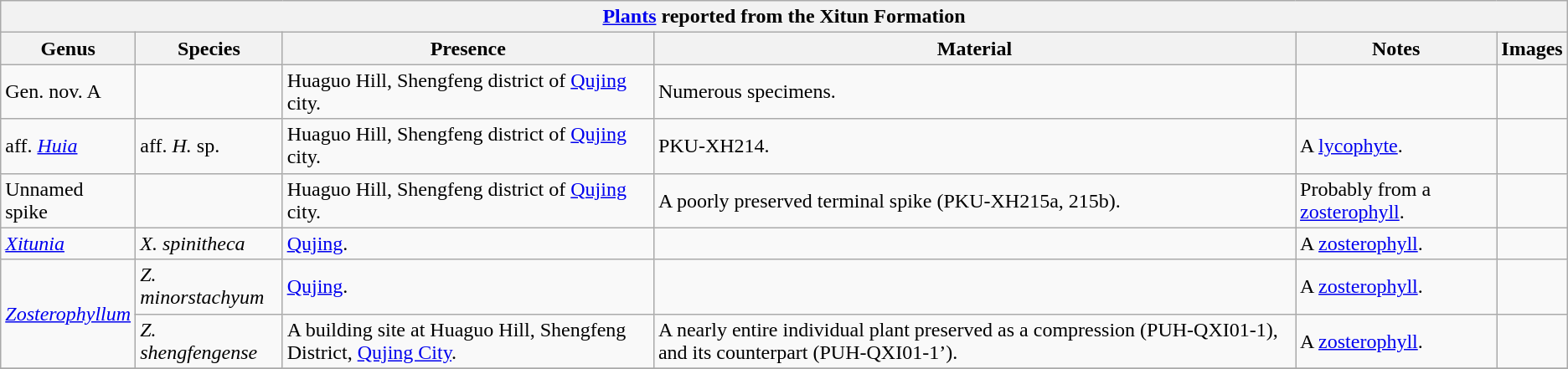<table class="wikitable" align="center">
<tr>
<th colspan="6" align="center"><strong><a href='#'>Plants</a> reported from the Xitun Formation</strong></th>
</tr>
<tr>
<th>Genus</th>
<th>Species</th>
<th>Presence</th>
<th><strong>Material</strong></th>
<th>Notes</th>
<th>Images</th>
</tr>
<tr>
<td>Gen. nov. A</td>
<td></td>
<td>Huaguo Hill, Shengfeng district of <a href='#'>Qujing</a> city.</td>
<td>Numerous specimens.</td>
<td></td>
<td></td>
</tr>
<tr>
<td>aff. <a href='#'><em>Huia</em></a></td>
<td>aff. <em>H.</em> sp.</td>
<td>Huaguo Hill, Shengfeng district of <a href='#'>Qujing</a> city.</td>
<td>PKU-XH214.</td>
<td>A <a href='#'>lycophyte</a>.</td>
<td></td>
</tr>
<tr>
<td>Unnamed spike</td>
<td></td>
<td>Huaguo Hill, Shengfeng district of <a href='#'>Qujing</a> city.</td>
<td>A poorly preserved terminal spike (PKU-XH215a, 215b).</td>
<td>Probably from a <a href='#'>zosterophyll</a>.</td>
<td></td>
</tr>
<tr>
<td><em><a href='#'>Xitunia</a></em></td>
<td><em>X. spinitheca</em></td>
<td><a href='#'>Qujing</a>.</td>
<td></td>
<td>A <a href='#'>zosterophyll</a>.</td>
<td></td>
</tr>
<tr>
<td rowspan=2><em><a href='#'>Zosterophyllum</a></em></td>
<td><em>Z. minorstachyum</em></td>
<td><a href='#'>Qujing</a>.</td>
<td></td>
<td>A <a href='#'>zosterophyll</a>.</td>
<td></td>
</tr>
<tr>
<td><em>Z. shengfengense</em></td>
<td>A building site at Huaguo Hill, Shengfeng District, <a href='#'>Qujing City</a>.</td>
<td>A nearly entire individual plant preserved as a compression (PUH-QXI01-1), and its counterpart (PUH-QXI01-1’).</td>
<td>A <a href='#'>zosterophyll</a>.</td>
<td></td>
</tr>
<tr>
</tr>
</table>
